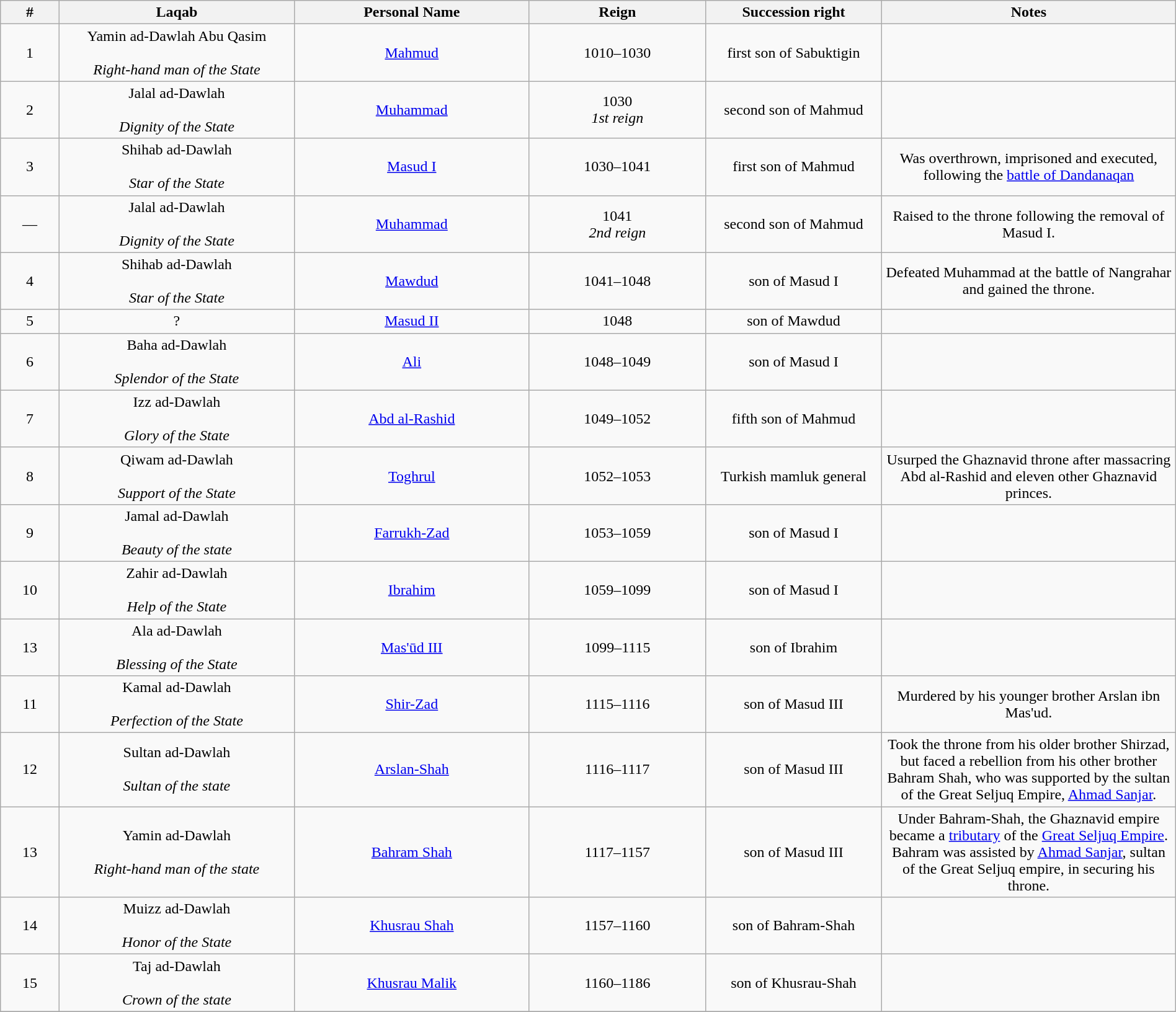<table class="wikitable" style="width:100%; text-align:center;">
<tr>
<th width="5%">#</th>
<th width="20%">Laqab</th>
<th width="20%">Personal Name</th>
<th width="15%">Reign</th>
<th width="15%">Succession right</th>
<th width="25%">Notes</th>
</tr>
<tr>
<td>1</td>
<td>Yamin ad-Dawlah Abu Qasim<br><br><em>Right-hand man of the State</em></td>
<td><a href='#'>Mahmud</a></td>
<td>1010–1030</td>
<td>first son of Sabuktigin</td>
<td></td>
</tr>
<tr>
<td>2</td>
<td>Jalal ad-Dawlah<br><br><em>Dignity of the State</em></td>
<td><a href='#'>Muhammad</a></td>
<td>1030<br><em>1st reign</em></td>
<td>second son of Mahmud</td>
<td></td>
</tr>
<tr>
<td>3</td>
<td>Shihab ad-Dawlah<br><br><em>Star of the State</em></td>
<td><a href='#'>Masud I</a></td>
<td>1030–1041</td>
<td>first son of Mahmud</td>
<td>Was overthrown, imprisoned and executed, following the <a href='#'>battle of Dandanaqan</a></td>
</tr>
<tr>
<td>—</td>
<td>Jalal ad-Dawlah<br><br><em>Dignity of the State</em></td>
<td><a href='#'>Muhammad</a></td>
<td>1041<br><em>2nd reign</em></td>
<td>second son of Mahmud</td>
<td>Raised to the throne following the removal of Masud I.</td>
</tr>
<tr>
<td>4</td>
<td>Shihab ad-Dawlah<br><br><em>Star of the State</em></td>
<td><a href='#'>Mawdud</a></td>
<td>1041–1048</td>
<td>son of Masud I</td>
<td>Defeated Muhammad at the battle of Nangrahar and gained the throne.</td>
</tr>
<tr>
<td>5</td>
<td>?<br></td>
<td><a href='#'>Masud II</a></td>
<td>1048</td>
<td>son of Mawdud</td>
<td></td>
</tr>
<tr>
<td>6</td>
<td>Baha ad-Dawlah<br><br><em>Splendor of the State</em></td>
<td><a href='#'>Ali</a></td>
<td>1048–1049</td>
<td>son of Masud I</td>
<td></td>
</tr>
<tr>
<td>7</td>
<td>Izz ad-Dawlah<br><br><em>Glory of the State</em></td>
<td><a href='#'>Abd al-Rashid</a></td>
<td>1049–1052</td>
<td>fifth son of Mahmud</td>
<td></td>
</tr>
<tr>
<td>8</td>
<td>Qiwam ad-Dawlah<br><br><em>Support of the State</em></td>
<td><a href='#'>Toghrul</a></td>
<td>1052–1053</td>
<td>Turkish mamluk general</td>
<td>Usurped the Ghaznavid throne after massacring Abd al-Rashid and eleven other Ghaznavid princes.</td>
</tr>
<tr>
<td>9</td>
<td>Jamal ad-Dawlah<br><br><em>Beauty of the state</em></td>
<td><a href='#'>Farrukh-Zad</a></td>
<td>1053–1059</td>
<td>son of Masud I</td>
<td></td>
</tr>
<tr>
<td>10</td>
<td>Zahir ad-Dawlah<br><br><em>Help of the State</em></td>
<td><a href='#'>Ibrahim</a></td>
<td>1059–1099</td>
<td>son of Masud I</td>
<td></td>
</tr>
<tr>
<td>13</td>
<td>Ala ad-Dawlah<br><br><em>Blessing of the State</em></td>
<td><a href='#'>Mas'ūd III</a></td>
<td>1099–1115</td>
<td>son of Ibrahim</td>
<td></td>
</tr>
<tr>
<td>11</td>
<td>Kamal ad-Dawlah<br><br><em>Perfection of the State</em></td>
<td><a href='#'>Shir-Zad</a></td>
<td>1115–1116</td>
<td>son of Masud III</td>
<td>Murdered by his younger brother Arslan ibn Mas'ud.</td>
</tr>
<tr>
<td>12</td>
<td>Sultan ad-Dawlah<br><br><em>Sultan of the state</em></td>
<td><a href='#'>Arslan-Shah</a></td>
<td>1116–1117</td>
<td>son of Masud III</td>
<td>Took the throne from his older brother Shirzad, but faced a rebellion from his other brother Bahram Shah, who was supported by the sultan of the Great Seljuq Empire, <a href='#'>Ahmad Sanjar</a>.</td>
</tr>
<tr>
<td>13</td>
<td>Yamin ad-Dawlah<br><br><em>Right-hand man of the state</em></td>
<td><a href='#'>Bahram Shah</a></td>
<td>1117–1157</td>
<td>son of Masud III</td>
<td>Under Bahram-Shah, the Ghaznavid empire became a <a href='#'>tributary</a> of the <a href='#'>Great Seljuq Empire</a>. Bahram was assisted by <a href='#'>Ahmad Sanjar</a>, sultan of the Great Seljuq empire, in securing his throne.</td>
</tr>
<tr>
<td>14</td>
<td>Muizz ad-Dawlah<br><br><em>Honor of the State</em></td>
<td><a href='#'>Khusrau Shah</a></td>
<td>1157–1160</td>
<td>son of Bahram-Shah</td>
<td></td>
</tr>
<tr>
<td>15</td>
<td>Taj ad-Dawlah<br><br><em>Crown of the state</em></td>
<td><a href='#'>Khusrau Malik</a></td>
<td>1160–1186</td>
<td>son of Khusrau-Shah</td>
<td></td>
</tr>
<tr>
</tr>
</table>
